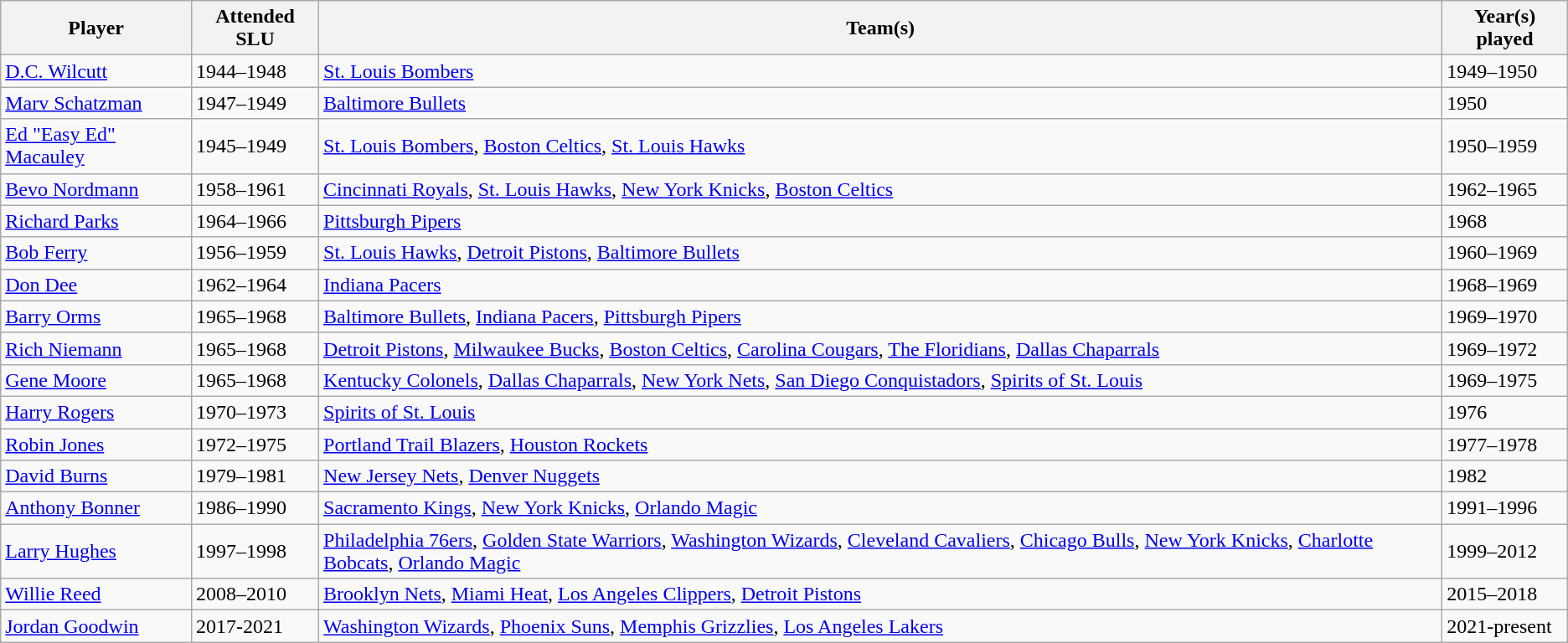<table class="wikitable">
<tr>
<th>Player</th>
<th>Attended SLU</th>
<th>Team(s)</th>
<th>Year(s) played</th>
</tr>
<tr>
<td><a href='#'>D.C. Wilcutt</a></td>
<td>1944–1948</td>
<td><a href='#'>St. Louis Bombers</a></td>
<td>1949–1950</td>
</tr>
<tr>
<td><a href='#'>Marv Schatzman</a></td>
<td>1947–1949</td>
<td><a href='#'>Baltimore Bullets</a></td>
<td>1950</td>
</tr>
<tr>
<td><a href='#'>Ed "Easy Ed" Macauley</a></td>
<td>1945–1949</td>
<td><a href='#'>St. Louis Bombers</a>, <a href='#'>Boston Celtics</a>, <a href='#'>St. Louis Hawks</a></td>
<td>1950–1959</td>
</tr>
<tr>
<td><a href='#'>Bevo Nordmann</a></td>
<td>1958–1961</td>
<td><a href='#'>Cincinnati Royals</a>, <a href='#'>St. Louis Hawks</a>, <a href='#'>New York Knicks</a>, <a href='#'>Boston Celtics</a></td>
<td>1962–1965</td>
</tr>
<tr>
<td><a href='#'>Richard Parks</a></td>
<td>1964–1966</td>
<td><a href='#'>Pittsburgh Pipers</a></td>
<td>1968</td>
</tr>
<tr>
<td><a href='#'>Bob Ferry</a></td>
<td>1956–1959</td>
<td><a href='#'>St. Louis Hawks</a>, <a href='#'>Detroit Pistons</a>, <a href='#'>Baltimore Bullets</a></td>
<td>1960–1969</td>
</tr>
<tr>
<td><a href='#'>Don Dee</a></td>
<td>1962–1964</td>
<td><a href='#'>Indiana Pacers</a></td>
<td>1968–1969</td>
</tr>
<tr>
<td><a href='#'>Barry Orms</a></td>
<td>1965–1968</td>
<td><a href='#'>Baltimore Bullets</a>, <a href='#'>Indiana Pacers</a>, <a href='#'>Pittsburgh Pipers</a></td>
<td>1969–1970</td>
</tr>
<tr>
<td><a href='#'>Rich Niemann</a></td>
<td>1965–1968</td>
<td><a href='#'>Detroit Pistons</a>, <a href='#'>Milwaukee Bucks</a>, <a href='#'>Boston Celtics</a>, <a href='#'>Carolina Cougars</a>, <a href='#'>The Floridians</a>, <a href='#'>Dallas Chaparrals</a></td>
<td>1969–1972</td>
</tr>
<tr>
<td><a href='#'>Gene Moore</a></td>
<td>1965–1968</td>
<td><a href='#'>Kentucky Colonels</a>, <a href='#'>Dallas Chaparrals</a>, <a href='#'>New York Nets</a>, <a href='#'>San Diego Conquistadors</a>, <a href='#'>Spirits of St. Louis</a></td>
<td>1969–1975</td>
</tr>
<tr>
<td><a href='#'>Harry Rogers</a></td>
<td>1970–1973</td>
<td><a href='#'>Spirits of St. Louis</a></td>
<td>1976</td>
</tr>
<tr>
<td><a href='#'>Robin Jones</a></td>
<td>1972–1975</td>
<td><a href='#'>Portland Trail Blazers</a>, <a href='#'>Houston Rockets</a></td>
<td>1977–1978</td>
</tr>
<tr>
<td><a href='#'>David Burns</a></td>
<td>1979–1981</td>
<td><a href='#'>New Jersey Nets</a>, <a href='#'>Denver Nuggets</a></td>
<td>1982</td>
</tr>
<tr>
<td><a href='#'>Anthony Bonner</a></td>
<td>1986–1990</td>
<td><a href='#'>Sacramento Kings</a>, <a href='#'>New York Knicks</a>, <a href='#'>Orlando Magic</a></td>
<td>1991–1996</td>
</tr>
<tr>
<td><a href='#'>Larry Hughes</a></td>
<td>1997–1998</td>
<td><a href='#'>Philadelphia 76ers</a>, <a href='#'>Golden State Warriors</a>, <a href='#'>Washington Wizards</a>, <a href='#'>Cleveland Cavaliers</a>, <a href='#'>Chicago Bulls</a>, <a href='#'>New York Knicks</a>, <a href='#'>Charlotte Bobcats</a>, <a href='#'>Orlando Magic</a></td>
<td>1999–2012</td>
</tr>
<tr>
<td><a href='#'>Willie Reed</a></td>
<td>2008–2010</td>
<td><a href='#'>Brooklyn Nets</a>, <a href='#'>Miami Heat</a>, <a href='#'>Los Angeles Clippers</a>, <a href='#'>Detroit Pistons</a></td>
<td>2015–2018</td>
</tr>
<tr>
<td><a href='#'>Jordan Goodwin</a></td>
<td>2017-2021</td>
<td><a href='#'>Washington Wizards</a>, <a href='#'>Phoenix Suns</a>, <a href='#'>Memphis Grizzlies</a>, <a href='#'>Los Angeles Lakers</a></td>
<td>2021-present</td>
</tr>
</table>
